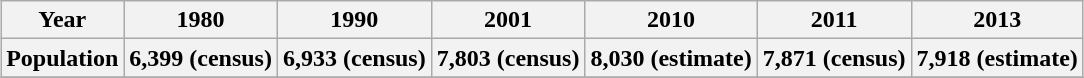<table class="wikitable" style="margin:1em auto;">
<tr>
<th>Year</th>
<th>1980</th>
<th>1990</th>
<th>2001</th>
<th>2010</th>
<th>2011</th>
<th>2013</th>
</tr>
<tr>
<th>Population</th>
<th>6,399 (census)</th>
<th>6,933 (census)</th>
<th>7,803 (census)</th>
<th>8,030 (estimate)</th>
<th>7,871 (census)</th>
<th>7,918 (estimate)</th>
</tr>
<tr>
</tr>
</table>
